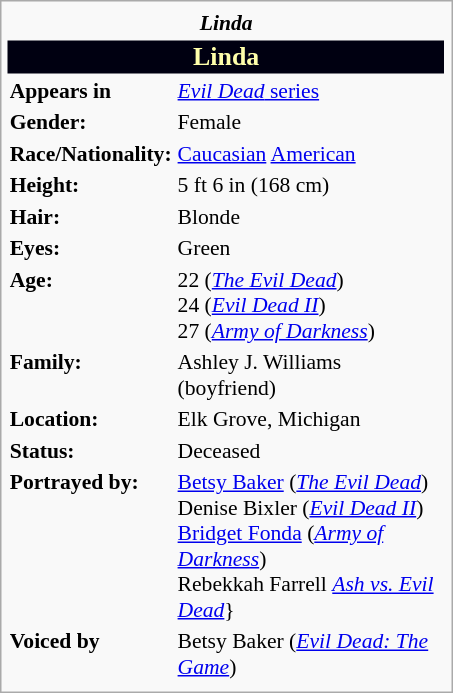<table class="infobox" style="width: 21em; font-size: 90%; text-align: left">
<tr>
<th colspan="2" style="text-align:center;"><em>Linda</em></th>
</tr>
<tr>
<th colspan="2" style="text-align:center; font-size: larger; background-color: #001; color: #ffa;">Linda</th>
</tr>
<tr>
<th>Appears in</th>
<td><a href='#'><em>Evil Dead</em> series</a></td>
</tr>
<tr>
<th>Gender:</th>
<td>Female</td>
</tr>
<tr>
<th>Race/Nationality:</th>
<td><a href='#'>Caucasian</a> <a href='#'>American</a></td>
</tr>
<tr>
<th>Height:</th>
<td>5 ft 6 in (168 cm)</td>
</tr>
<tr>
<th>Hair:</th>
<td>Blonde</td>
</tr>
<tr>
<th>Eyes:</th>
<td>Green</td>
</tr>
<tr>
<th>Age:</th>
<td>22 (<em><a href='#'>The Evil Dead</a></em>)<br> 24 (<em><a href='#'>Evil Dead II</a></em>)<br> 27 (<em><a href='#'>Army of Darkness</a></em>)</td>
</tr>
<tr>
<th>Family:</th>
<td>Ashley J. Williams (boyfriend)</td>
</tr>
<tr>
<th>Location:</th>
<td>Elk Grove, Michigan</td>
</tr>
<tr>
<th>Status:</th>
<td>Deceased</td>
</tr>
<tr>
<th>Portrayed by:</th>
<td><a href='#'>Betsy Baker</a> (<em><a href='#'>The Evil Dead</a></em>)<br> Denise Bixler (<em><a href='#'>Evil Dead II</a></em>)<br> <a href='#'>Bridget Fonda</a> (<em><a href='#'>Army of Darkness</a></em>)<br> Rebekkah Farrell <em><a href='#'>Ash vs. Evil Dead</a></em>}</td>
</tr>
<tr>
<th>Voiced by</th>
<td>Betsy Baker (<em><a href='#'>Evil Dead: The Game</a></em>)</td>
</tr>
<tr>
</tr>
</table>
